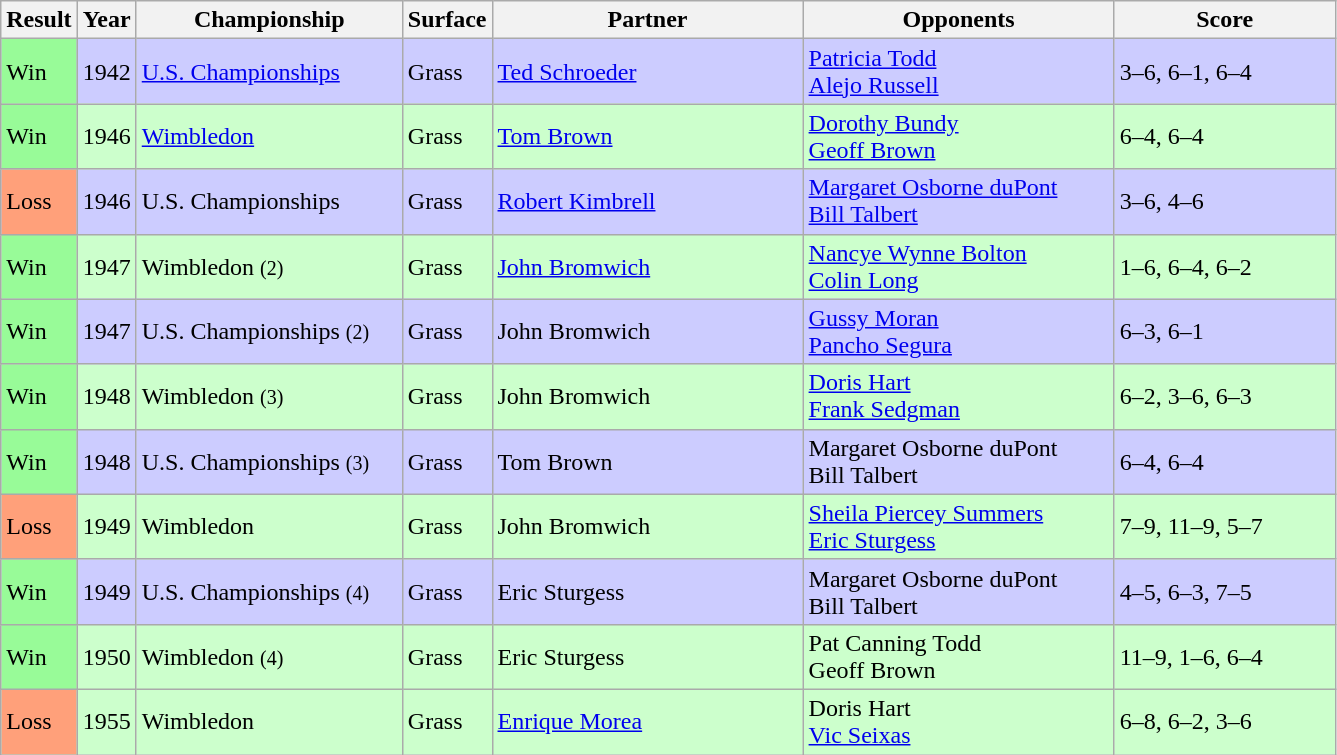<table class="sortable wikitable">
<tr>
<th style="width:40px">Result</th>
<th style="width:30px">Year</th>
<th style="width:170px">Championship</th>
<th style="width:50px">Surface</th>
<th style="width:200px">Partner</th>
<th style="width:200px">Opponents</th>
<th style="width:140px" class="unsortable">Score</th>
</tr>
<tr style="background:#ccf;">
<td style="background:#98fb98;">Win</td>
<td>1942</td>
<td><a href='#'>U.S. Championships</a></td>
<td>Grass</td>
<td> <a href='#'>Ted Schroeder</a></td>
<td> <a href='#'>Patricia Todd</a><br> <a href='#'>Alejo Russell</a></td>
<td>3–6, 6–1, 6–4</td>
</tr>
<tr style="background:#cfc;">
<td style="background:#98fb98;">Win</td>
<td>1946</td>
<td><a href='#'>Wimbledon</a></td>
<td>Grass</td>
<td> <a href='#'>Tom Brown</a></td>
<td> <a href='#'>Dorothy Bundy</a><br> <a href='#'>Geoff Brown</a></td>
<td>6–4, 6–4</td>
</tr>
<tr style="background:#ccf;">
<td style="background:#ffa07a;">Loss</td>
<td>1946</td>
<td>U.S. Championships</td>
<td>Grass</td>
<td> <a href='#'>Robert Kimbrell</a></td>
<td> <a href='#'>Margaret Osborne duPont</a><br> <a href='#'>Bill Talbert</a></td>
<td>3–6, 4–6</td>
</tr>
<tr style="background:#cfc;">
<td style="background:#98fb98;">Win</td>
<td>1947</td>
<td>Wimbledon <small>(2)</small></td>
<td>Grass</td>
<td> <a href='#'>John Bromwich</a></td>
<td> <a href='#'>Nancye Wynne Bolton</a><br> <a href='#'>Colin Long</a></td>
<td>1–6, 6–4, 6–2</td>
</tr>
<tr style="background:#ccf;">
<td style="background:#98fb98;">Win</td>
<td>1947</td>
<td>U.S. Championships <small>(2)</small></td>
<td>Grass</td>
<td> John Bromwich</td>
<td> <a href='#'>Gussy Moran</a><br> <a href='#'>Pancho Segura</a></td>
<td>6–3, 6–1</td>
</tr>
<tr style="background:#cfc;">
<td style="background:#98fb98;">Win</td>
<td>1948</td>
<td>Wimbledon <small>(3)</small></td>
<td>Grass</td>
<td> John Bromwich</td>
<td> <a href='#'>Doris Hart</a><br> <a href='#'>Frank Sedgman</a></td>
<td>6–2, 3–6, 6–3</td>
</tr>
<tr style="background:#ccf;">
<td style="background:#98fb98;">Win</td>
<td>1948</td>
<td>U.S. Championships <small>(3)</small></td>
<td>Grass</td>
<td> Tom Brown</td>
<td> Margaret Osborne duPont<br> Bill Talbert</td>
<td>6–4, 6–4</td>
</tr>
<tr style="background:#cfc;">
<td style="background:#ffa07a;">Loss</td>
<td>1949</td>
<td>Wimbledon</td>
<td>Grass</td>
<td> John Bromwich</td>
<td> <a href='#'>Sheila Piercey Summers</a><br> <a href='#'>Eric Sturgess</a></td>
<td>7–9, 11–9, 5–7</td>
</tr>
<tr style="background:#ccf;">
<td style="background:#98fb98;">Win</td>
<td>1949</td>
<td>U.S. Championships <small>(4)</small></td>
<td>Grass</td>
<td> Eric Sturgess</td>
<td> Margaret Osborne duPont<br> Bill Talbert</td>
<td>4–5, 6–3, 7–5</td>
</tr>
<tr style="background:#cfc;">
<td style="background:#98fb98;">Win</td>
<td>1950</td>
<td>Wimbledon <small>(4)</small></td>
<td>Grass</td>
<td> Eric Sturgess</td>
<td> Pat Canning Todd<br> Geoff Brown</td>
<td>11–9, 1–6, 6–4</td>
</tr>
<tr style="background:#cfc;">
<td style="background:#ffa07a;">Loss</td>
<td>1955</td>
<td>Wimbledon</td>
<td>Grass</td>
<td> <a href='#'>Enrique Morea</a></td>
<td> Doris Hart<br> <a href='#'>Vic Seixas</a></td>
<td>6–8, 6–2, 3–6</td>
</tr>
</table>
